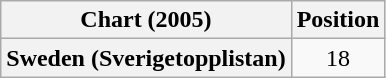<table class="wikitable plainrowheaders" style="text-align:center">
<tr>
<th scope="col">Chart (2005)</th>
<th scope="col">Position</th>
</tr>
<tr>
<th scope="row">Sweden (Sverigetopplistan)</th>
<td>18</td>
</tr>
</table>
